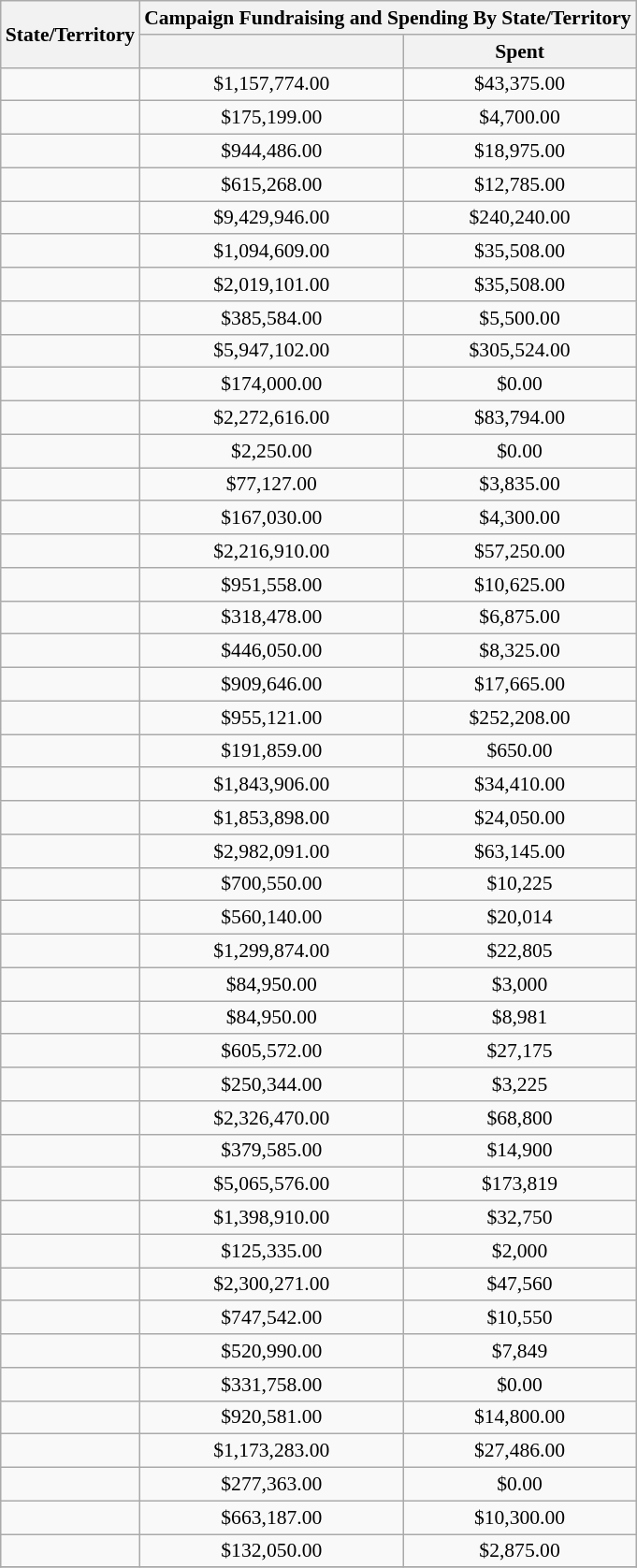<table class="wikitable sortable" style="font-size:90%;text-align:center;">
<tr>
<th rowspan="2">State/Territory</th>
<th colspan="6">Campaign Fundraising and Spending By State/Territory</th>
</tr>
<tr>
<th data-sort-type=currency></th>
<th data-sort-type=currency>Spent</th>
</tr>
<tr>
<td></td>
<td>$1,157,774.00</td>
<td>$43,375.00</td>
</tr>
<tr>
<td></td>
<td>$175,199.00</td>
<td>$4,700.00</td>
</tr>
<tr>
<td></td>
<td>$944,486.00</td>
<td>$18,975.00</td>
</tr>
<tr>
<td></td>
<td>$615,268.00</td>
<td>$12,785.00</td>
</tr>
<tr>
<td></td>
<td>$9,429,946.00</td>
<td>$240,240.00</td>
</tr>
<tr>
<td></td>
<td>$1,094,609.00</td>
<td>$35,508.00</td>
</tr>
<tr>
<td></td>
<td>$2,019,101.00</td>
<td>$35,508.00</td>
</tr>
<tr>
<td></td>
<td>$385,584.00</td>
<td>$5,500.00</td>
</tr>
<tr>
<td></td>
<td>$5,947,102.00</td>
<td>$305,524.00</td>
</tr>
<tr>
<td></td>
<td>$174,000.00</td>
<td>$0.00</td>
</tr>
<tr>
<td></td>
<td>$2,272,616.00</td>
<td>$83,794.00</td>
</tr>
<tr>
<td></td>
<td>$2,250.00</td>
<td>$0.00</td>
</tr>
<tr>
<td></td>
<td>$77,127.00</td>
<td>$3,835.00</td>
</tr>
<tr>
<td></td>
<td>$167,030.00</td>
<td>$4,300.00</td>
</tr>
<tr>
<td></td>
<td>$2,216,910.00</td>
<td>$57,250.00</td>
</tr>
<tr>
<td></td>
<td>$951,558.00</td>
<td>$10,625.00</td>
</tr>
<tr>
<td></td>
<td>$318,478.00</td>
<td>$6,875.00</td>
</tr>
<tr>
<td></td>
<td>$446,050.00</td>
<td>$8,325.00</td>
</tr>
<tr>
<td></td>
<td>$909,646.00</td>
<td>$17,665.00</td>
</tr>
<tr>
<td></td>
<td>$955,121.00</td>
<td>$252,208.00</td>
</tr>
<tr>
<td></td>
<td>$191,859.00</td>
<td>$650.00</td>
</tr>
<tr>
<td></td>
<td>$1,843,906.00</td>
<td>$34,410.00</td>
</tr>
<tr>
<td></td>
<td>$1,853,898.00</td>
<td>$24,050.00</td>
</tr>
<tr>
<td></td>
<td>$2,982,091.00</td>
<td>$63,145.00</td>
</tr>
<tr>
<td></td>
<td>$700,550.00</td>
<td>$10,225</td>
</tr>
<tr>
<td></td>
<td>$560,140.00</td>
<td>$20,014</td>
</tr>
<tr>
<td></td>
<td>$1,299,874.00</td>
<td>$22,805</td>
</tr>
<tr>
<td></td>
<td>$84,950.00</td>
<td>$3,000</td>
</tr>
<tr>
<td></td>
<td>$84,950.00</td>
<td>$8,981</td>
</tr>
<tr>
<td></td>
<td>$605,572.00</td>
<td>$27,175</td>
</tr>
<tr>
<td></td>
<td>$250,344.00</td>
<td>$3,225</td>
</tr>
<tr>
<td></td>
<td>$2,326,470.00</td>
<td>$68,800</td>
</tr>
<tr>
<td></td>
<td>$379,585.00</td>
<td>$14,900</td>
</tr>
<tr>
<td></td>
<td>$5,065,576.00</td>
<td>$173,819</td>
</tr>
<tr>
<td></td>
<td>$1,398,910.00</td>
<td>$32,750</td>
</tr>
<tr>
<td></td>
<td>$125,335.00</td>
<td>$2,000</td>
</tr>
<tr>
<td></td>
<td>$2,300,271.00</td>
<td>$47,560</td>
</tr>
<tr>
<td></td>
<td>$747,542.00</td>
<td>$10,550</td>
</tr>
<tr>
<td></td>
<td>$520,990.00</td>
<td>$7,849</td>
</tr>
<tr>
<td></td>
<td>$331,758.00</td>
<td>$0.00</td>
</tr>
<tr>
<td></td>
<td>$920,581.00</td>
<td>$14,800.00</td>
</tr>
<tr>
<td></td>
<td>$1,173,283.00</td>
<td>$27,486.00</td>
</tr>
<tr>
<td></td>
<td>$277,363.00</td>
<td>$0.00</td>
</tr>
<tr>
<td></td>
<td>$663,187.00</td>
<td>$10,300.00</td>
</tr>
<tr>
<td></td>
<td>$132,050.00</td>
<td>$2,875.00</td>
</tr>
<tr>
</tr>
</table>
